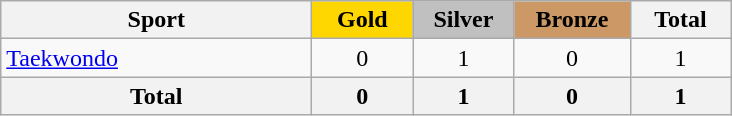<table class="wikitable sortable" style="text-align:center;">
<tr>
<th width=200>Sport</th>
<td bgcolor=gold width=60><strong>Gold</strong></td>
<td bgcolor=silver width=60><strong>Silver</strong></td>
<td bgcolor=#cc9966 width=70><strong>Bronze</strong></td>
<th width=60>Total</th>
</tr>
<tr>
<td align=left> <a href='#'>Taekwondo</a></td>
<td>0</td>
<td>1</td>
<td>0</td>
<td>1</td>
</tr>
<tr>
<th>Total</th>
<th>0</th>
<th>1</th>
<th>0</th>
<th>1</th>
</tr>
</table>
